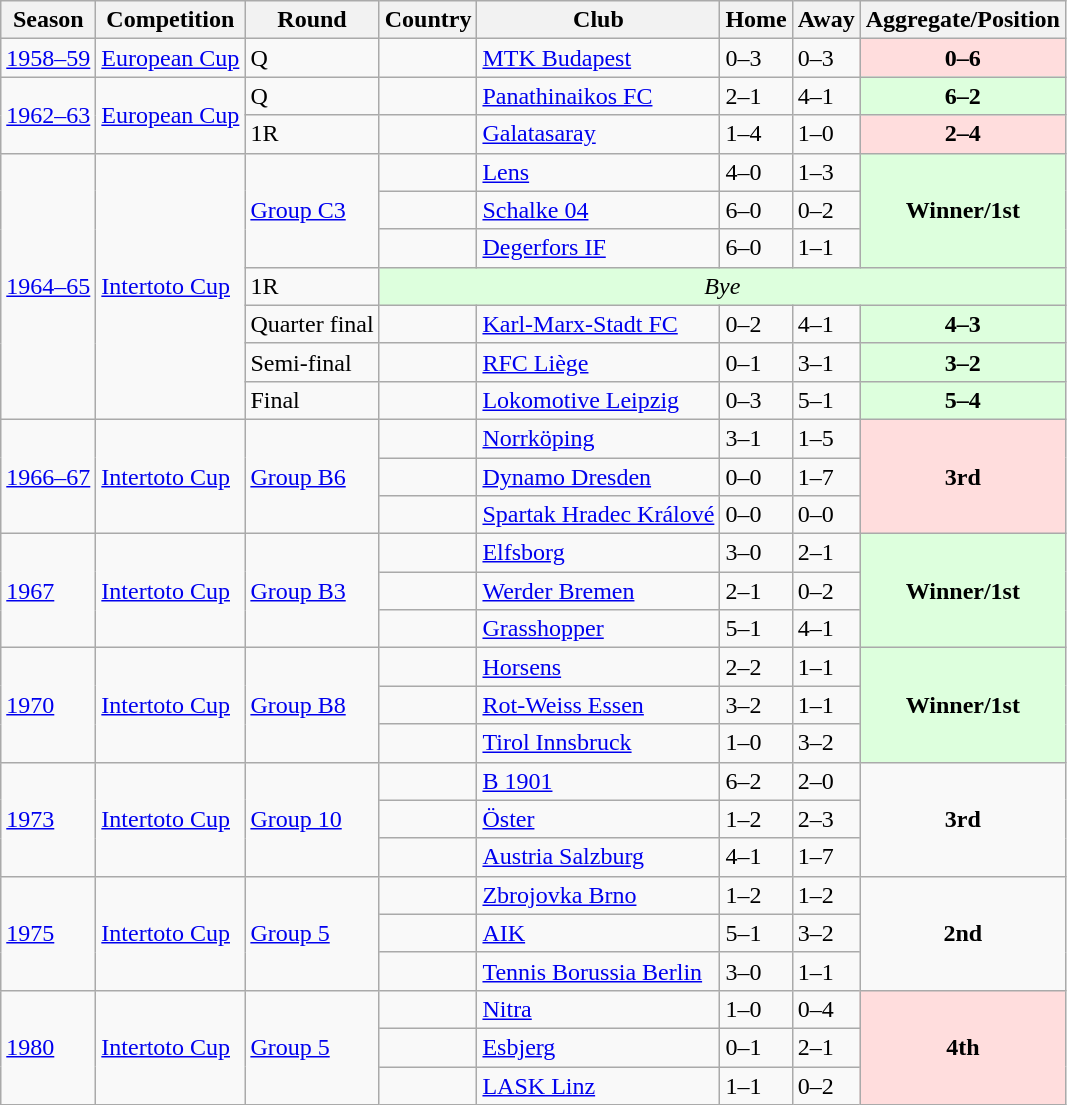<table class="wikitable">
<tr>
<th>Season</th>
<th>Competition</th>
<th>Round</th>
<th>Country</th>
<th>Club</th>
<th>Home</th>
<th>Away</th>
<th>Aggregate/Position</th>
</tr>
<tr>
<td><a href='#'>1958–59</a></td>
<td><a href='#'>European Cup</a></td>
<td>Q</td>
<td></td>
<td><a href='#'>MTK Budapest</a></td>
<td>0–3</td>
<td>0–3</td>
<td style="background:#fdd; text-align:center;"><strong>0–6</strong></td>
</tr>
<tr>
<td rowspan=2><a href='#'>1962–63</a></td>
<td rowspan=2><a href='#'>European Cup</a></td>
<td>Q</td>
<td></td>
<td><a href='#'>Panathinaikos FC</a></td>
<td>2–1</td>
<td>4–1</td>
<td style="background:#dfd; text-align:center;"><strong>6–2</strong></td>
</tr>
<tr>
<td>1R</td>
<td></td>
<td><a href='#'>Galatasaray</a></td>
<td>1–4</td>
<td>1–0</td>
<td style="background:#fdd; text-align:center;"><strong>2–4</strong></td>
</tr>
<tr>
<td rowspan=7><a href='#'>1964–65</a></td>
<td rowspan=7><a href='#'>Intertoto Cup</a></td>
<td rowspan=3><a href='#'>Group C3</a></td>
<td></td>
<td><a href='#'>Lens</a></td>
<td>4–0</td>
<td>1–3</td>
<td rowspan=3 style="background:#dfd; text-align:center;"><strong>Winner/1st</strong></td>
</tr>
<tr>
<td></td>
<td><a href='#'>Schalke 04</a></td>
<td>6–0</td>
<td>0–2</td>
</tr>
<tr>
<td></td>
<td><a href='#'>Degerfors IF</a></td>
<td>6–0</td>
<td>1–1</td>
</tr>
<tr>
<td>1R</td>
<td colspan=5 style="background:#dfd; text-align:center;"><em>Bye</em></td>
</tr>
<tr>
<td>Quarter final</td>
<td></td>
<td><a href='#'>Karl-Marx-Stadt FC</a></td>
<td>0–2</td>
<td>4–1</td>
<td style="background:#dfd; text-align:center;"><strong>4–3</strong></td>
</tr>
<tr>
<td>Semi-final</td>
<td></td>
<td><a href='#'>RFC Liège</a></td>
<td>0–1</td>
<td>3–1</td>
<td style="background:#dfd; text-align:center;"><strong>3–2</strong></td>
</tr>
<tr>
<td>Final</td>
<td></td>
<td><a href='#'>Lokomotive Leipzig</a></td>
<td>0–3</td>
<td>5–1</td>
<td style="background:#dfd; text-align:center;"><strong>5–4</strong></td>
</tr>
<tr>
<td rowspan=3><a href='#'>1966–67</a></td>
<td rowspan=3><a href='#'>Intertoto Cup</a></td>
<td rowspan=3><a href='#'>Group B6</a></td>
<td></td>
<td><a href='#'>Norrköping</a></td>
<td>3–1</td>
<td>1–5</td>
<td rowspan=3 style="background:#fdd; text-align:center;"><strong>3rd</strong></td>
</tr>
<tr>
<td></td>
<td><a href='#'>Dynamo Dresden</a></td>
<td>0–0</td>
<td>1–7</td>
</tr>
<tr>
<td></td>
<td><a href='#'>Spartak Hradec Králové</a></td>
<td>0–0</td>
<td>0–0</td>
</tr>
<tr>
<td rowspan=3><a href='#'>1967</a></td>
<td rowspan=3><a href='#'>Intertoto Cup</a></td>
<td rowspan=3><a href='#'>Group B3</a></td>
<td></td>
<td><a href='#'>Elfsborg</a></td>
<td>3–0</td>
<td>2–1</td>
<td rowspan=3 style="background:#dfd; text-align:center;"><strong>Winner/1st</strong></td>
</tr>
<tr>
<td></td>
<td><a href='#'>Werder Bremen</a></td>
<td>2–1</td>
<td>0–2</td>
</tr>
<tr>
<td></td>
<td><a href='#'>Grasshopper</a></td>
<td>5–1</td>
<td>4–1</td>
</tr>
<tr>
<td rowspan=3><a href='#'>1970</a></td>
<td rowspan=3><a href='#'>Intertoto Cup</a></td>
<td rowspan=3><a href='#'>Group B8</a></td>
<td></td>
<td><a href='#'>Horsens</a></td>
<td>2–2</td>
<td>1–1</td>
<td rowspan=3 style="background:#dfd; text-align:center;"><strong>Winner/1st</strong></td>
</tr>
<tr>
<td></td>
<td><a href='#'>Rot-Weiss Essen</a></td>
<td>3–2</td>
<td>1–1</td>
</tr>
<tr>
<td></td>
<td><a href='#'>Tirol Innsbruck</a></td>
<td>1–0</td>
<td>3–2</td>
</tr>
<tr>
<td rowspan=3><a href='#'>1973</a></td>
<td rowspan=3><a href='#'>Intertoto Cup</a></td>
<td rowspan=3><a href='#'>Group 10</a></td>
<td></td>
<td><a href='#'>B 1901</a></td>
<td>6–2</td>
<td>2–0</td>
<td rowspan=3 style="text-align:center;"><strong>3rd</strong></td>
</tr>
<tr>
<td></td>
<td><a href='#'>Öster</a></td>
<td>1–2</td>
<td>2–3</td>
</tr>
<tr>
<td></td>
<td><a href='#'>Austria Salzburg</a></td>
<td>4–1</td>
<td>1–7</td>
</tr>
<tr>
<td rowspan=3><a href='#'>1975</a></td>
<td rowspan=3><a href='#'>Intertoto Cup</a></td>
<td rowspan=3><a href='#'>Group 5</a></td>
<td></td>
<td><a href='#'>Zbrojovka Brno</a></td>
<td>1–2</td>
<td>1–2</td>
<td rowspan=3 style="text-align:center;"><strong>2nd</strong></td>
</tr>
<tr>
<td></td>
<td><a href='#'>AIK</a></td>
<td>5–1</td>
<td>3–2</td>
</tr>
<tr>
<td></td>
<td><a href='#'>Tennis Borussia Berlin</a></td>
<td>3–0</td>
<td>1–1</td>
</tr>
<tr>
<td rowspan=3><a href='#'>1980</a></td>
<td rowspan=3><a href='#'>Intertoto Cup</a></td>
<td rowspan=3><a href='#'>Group 5</a></td>
<td></td>
<td><a href='#'>Nitra</a></td>
<td>1–0</td>
<td>0–4</td>
<td rowspan=3 style="background:#fdd; text-align:center;"><strong>4th</strong></td>
</tr>
<tr>
<td></td>
<td><a href='#'>Esbjerg</a></td>
<td>0–1</td>
<td>2–1</td>
</tr>
<tr>
<td></td>
<td><a href='#'>LASK Linz</a></td>
<td>1–1</td>
<td>0–2</td>
</tr>
</table>
